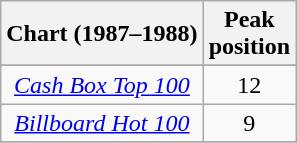<table class="wikitable sortable plainrowheaders" style="text-align:center;">
<tr>
<th>Chart (1987–1988)</th>
<th>Peak<br>position</th>
</tr>
<tr>
</tr>
<tr>
</tr>
<tr>
</tr>
<tr>
</tr>
<tr>
</tr>
<tr>
</tr>
<tr>
<td><a href='#'><em>Cash Box Top 100</em></a></td>
<td>12</td>
</tr>
<tr>
<td><em><a href='#'>Billboard Hot 100</a></em></td>
<td>9</td>
</tr>
<tr>
</tr>
</table>
